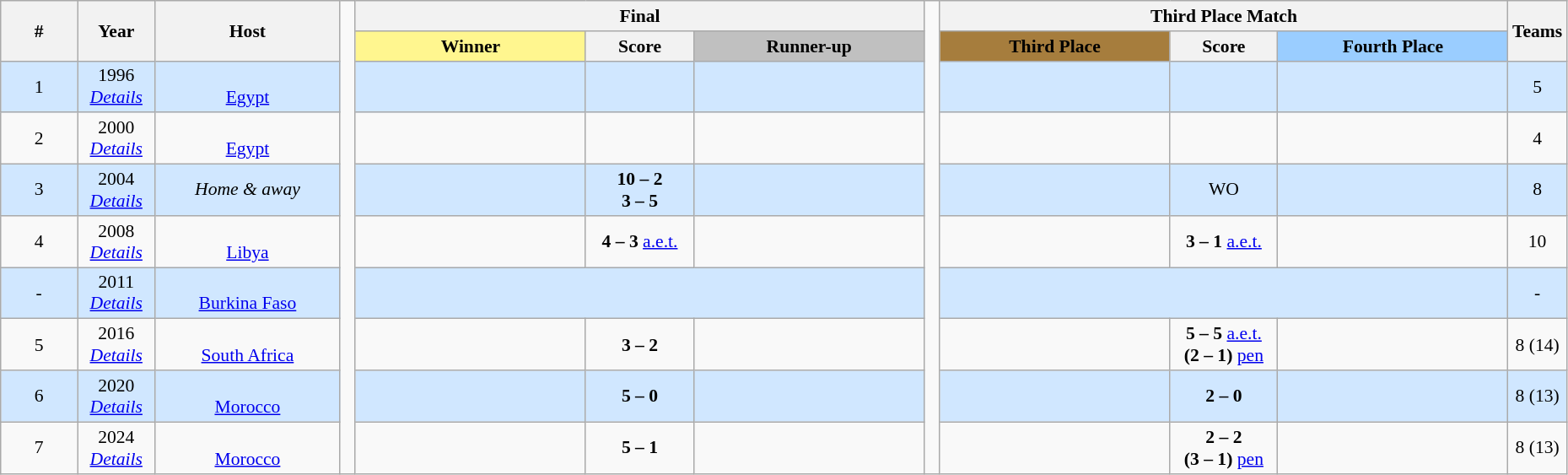<table class="wikitable" style="font-size:90%; width: 98%; text-align: center;">
<tr>
<th rowspan=2 width=5%>#</th>
<th rowspan=2 width=5%>Year</th>
<th rowspan=2 width=12%>Host</th>
<td width = 1% rowspan=10></td>
<th colspan=3>Final</th>
<td width = 1% rowspan=10></td>
<th colspan=3>Third Place Match</th>
<th rowspan=2 width=5%>Teams</th>
</tr>
<tr>
<th width=15% style="background:#fff68f">Winner</th>
<th width=7%>Score</th>
<th width=15% style="background:silver">Runner-up</th>
<th width=15% style="background:#a67d3d">Third Place</th>
<th width=7%>Score</th>
<th width=15% style="background:#9acdff">Fourth Place</th>
</tr>
<tr bgcolor=#D0E7FF>
<td>1</td>
<td>1996<br><em><a href='#'>Details</a></em></td>
<td><br><a href='#'>Egypt</a></td>
<td><strong></strong></td>
<td></td>
<td></td>
<td></td>
<td></td>
<td></td>
<td>5</td>
</tr>
<tr>
<td>2</td>
<td>2000<br><em><a href='#'>Details</a></em></td>
<td><br><a href='#'>Egypt</a></td>
<td><strong></strong></td>
<td></td>
<td></td>
<td></td>
<td></td>
<td></td>
<td>4</td>
</tr>
<tr bgcolor=#D0E7FF>
<td>3</td>
<td>2004<br><em><a href='#'>Details</a></em></td>
<td><em>Home & away</em></td>
<td><strong></strong></td>
<td><strong>10 – 2</strong> <br> <strong>3 – 5</strong></td>
<td></td>
<td></td>
<td> WO</td>
<td></td>
<td>8</td>
</tr>
<tr>
<td>4</td>
<td>2008<br><em><a href='#'>Details</a></em></td>
<td><br><a href='#'>Libya</a></td>
<td><strong></strong></td>
<td><strong>4 – 3</strong> <a href='#'>a.e.t.</a></td>
<td></td>
<td></td>
<td><strong>3 – 1</strong> <a href='#'>a.e.t.</a></td>
<td></td>
<td>10</td>
</tr>
<tr bgcolor=#D0E7FF>
<td>-</td>
<td>2011<br><em><a href='#'>Details</a></em></td>
<td><br><a href='#'>Burkina Faso</a></td>
<td colspan=3></td>
<td colspan=3></td>
<td>-</td>
</tr>
<tr>
<td>5</td>
<td>2016<br><em><a href='#'>Details</a></em></td>
<td><br><a href='#'>South Africa</a></td>
<td><strong></strong></td>
<td><strong>3 – 2</strong></td>
<td></td>
<td></td>
<td><strong>5 – 5</strong> <a href='#'>a.e.t.</a><br> <strong>(2 – 1)</strong> <a href='#'>pen</a></td>
<td></td>
<td>8 (14)</td>
</tr>
<tr bgcolor=#D0E7FF>
<td>6</td>
<td>2020<br><em><a href='#'>Details</a></em></td>
<td><br><a href='#'>Morocco</a></td>
<td><strong></strong></td>
<td><strong>5 – 0</strong></td>
<td></td>
<td></td>
<td><strong>2 – 0</strong></td>
<td></td>
<td>8 (13)</td>
</tr>
<tr>
<td>7</td>
<td>2024<br><em><a href='#'>Details</a></em></td>
<td><br><a href='#'>Morocco</a></td>
<td><strong></strong></td>
<td><strong>5 – 1</strong></td>
<td></td>
<td></td>
<td><strong>2 – 2</strong><br> <strong>(3 – 1)</strong> <a href='#'>pen</a></td>
<td></td>
<td>8 (13)</td>
</tr>
</table>
